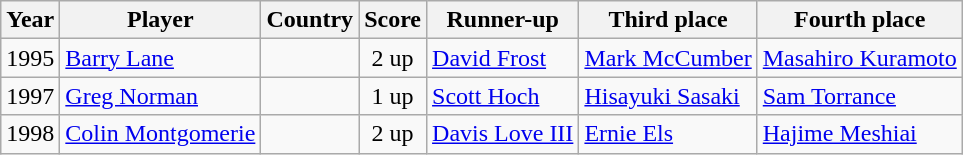<table class="wikitable">
<tr>
<th>Year</th>
<th>Player</th>
<th>Country</th>
<th>Score</th>
<th>Runner-up</th>
<th>Third place</th>
<th>Fourth place</th>
</tr>
<tr>
<td>1995</td>
<td><a href='#'>Barry Lane</a></td>
<td></td>
<td align=center>2 up</td>
<td> <a href='#'>David Frost</a></td>
<td> <a href='#'>Mark McCumber</a></td>
<td> <a href='#'>Masahiro Kuramoto</a></td>
</tr>
<tr>
<td>1997</td>
<td><a href='#'>Greg Norman</a></td>
<td></td>
<td align=center>1 up</td>
<td> <a href='#'>Scott Hoch</a></td>
<td> <a href='#'>Hisayuki Sasaki</a></td>
<td> <a href='#'>Sam Torrance</a></td>
</tr>
<tr>
<td>1998</td>
<td><a href='#'>Colin Montgomerie</a></td>
<td></td>
<td align=center>2 up</td>
<td> <a href='#'>Davis Love III</a></td>
<td> <a href='#'>Ernie Els</a></td>
<td> <a href='#'>Hajime Meshiai</a></td>
</tr>
</table>
